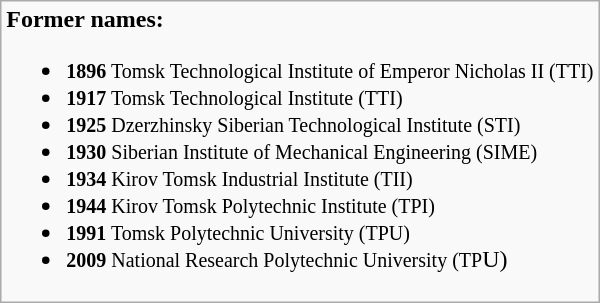<table class="wikitable">
<tr>
<td><strong>Former names:</strong><br><ul><li><small><strong>1896</strong> Tomsk Technological Institute of Emperor Nicholas II (TTI)</small></li><li><small><strong>1917</strong> Tomsk Technological Institute (TTI)</small></li><li><small><strong>1925</strong> Dzerzhinsky Siberian Technological Institute (STI)</small></li><li><small><strong>1930</strong> Siberian Institute of Mechanical Engineering (SIME)</small></li><li><small><strong>1934</strong> Kirov Tomsk Industrial Institute (TII)</small></li><li><small><strong>1944</strong> Kirov Tomsk Polytechnic Institute (TPI)</small></li><li><small><strong>1991</strong> Tomsk Polytechnic University (TPU)</small></li><li><small><strong>2009</strong> National Research Polytechnic University (TP</small>U)</li></ul></td>
</tr>
</table>
